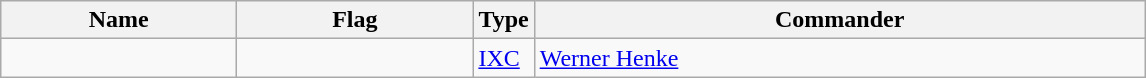<table class="wikitable sortable">
<tr>
<th scope="col" width="150px">Name</th>
<th scope="col" width="150px">Flag</th>
<th scope="col" width="30px">Type</th>
<th scope="col" width="400px">Commander</th>
</tr>
<tr>
<td></td>
<td></td>
<td><a href='#'>IXC</a></td>
<td><a href='#'>Werner Henke</a></td>
</tr>
</table>
